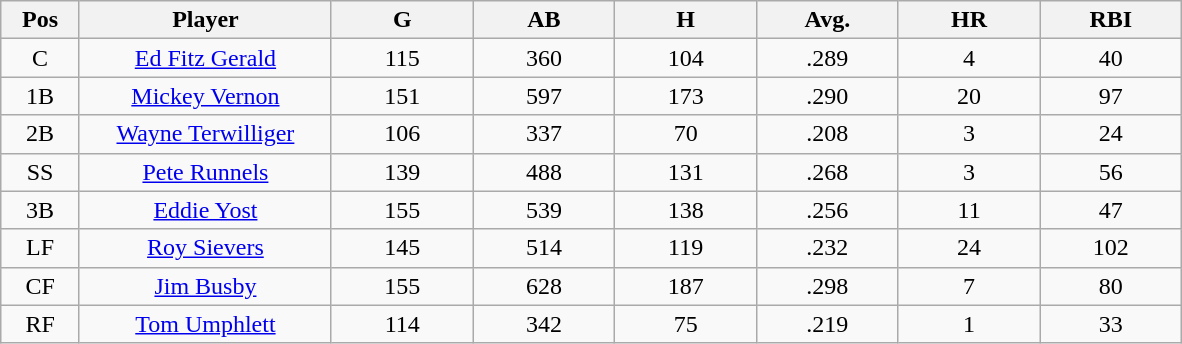<table class="wikitable sortable">
<tr>
<th bgcolor="#DDDDFF" width="5%">Pos</th>
<th bgcolor="#DDDDFF" width="16%">Player</th>
<th bgcolor="#DDDDFF" width="9%">G</th>
<th bgcolor="#DDDDFF" width="9%">AB</th>
<th bgcolor="#DDDDFF" width="9%">H</th>
<th bgcolor="#DDDDFF" width="9%">Avg.</th>
<th bgcolor="#DDDDFF" width="9%">HR</th>
<th bgcolor="#DDDDFF" width="9%">RBI</th>
</tr>
<tr align="center">
<td>C</td>
<td><a href='#'>Ed Fitz Gerald</a></td>
<td>115</td>
<td>360</td>
<td>104</td>
<td>.289</td>
<td>4</td>
<td>40</td>
</tr>
<tr align=center>
<td>1B</td>
<td><a href='#'>Mickey Vernon</a></td>
<td>151</td>
<td>597</td>
<td>173</td>
<td>.290</td>
<td>20</td>
<td>97</td>
</tr>
<tr align=center>
<td>2B</td>
<td><a href='#'>Wayne Terwilliger</a></td>
<td>106</td>
<td>337</td>
<td>70</td>
<td>.208</td>
<td>3</td>
<td>24</td>
</tr>
<tr align=center>
<td>SS</td>
<td><a href='#'>Pete Runnels</a></td>
<td>139</td>
<td>488</td>
<td>131</td>
<td>.268</td>
<td>3</td>
<td>56</td>
</tr>
<tr align=center>
<td>3B</td>
<td><a href='#'>Eddie Yost</a></td>
<td>155</td>
<td>539</td>
<td>138</td>
<td>.256</td>
<td>11</td>
<td>47</td>
</tr>
<tr align=center>
<td>LF</td>
<td><a href='#'>Roy Sievers</a></td>
<td>145</td>
<td>514</td>
<td>119</td>
<td>.232</td>
<td>24</td>
<td>102</td>
</tr>
<tr align=center>
<td>CF</td>
<td><a href='#'>Jim Busby</a></td>
<td>155</td>
<td>628</td>
<td>187</td>
<td>.298</td>
<td>7</td>
<td>80</td>
</tr>
<tr align=center>
<td>RF</td>
<td><a href='#'>Tom Umphlett</a></td>
<td>114</td>
<td>342</td>
<td>75</td>
<td>.219</td>
<td>1</td>
<td>33</td>
</tr>
</table>
